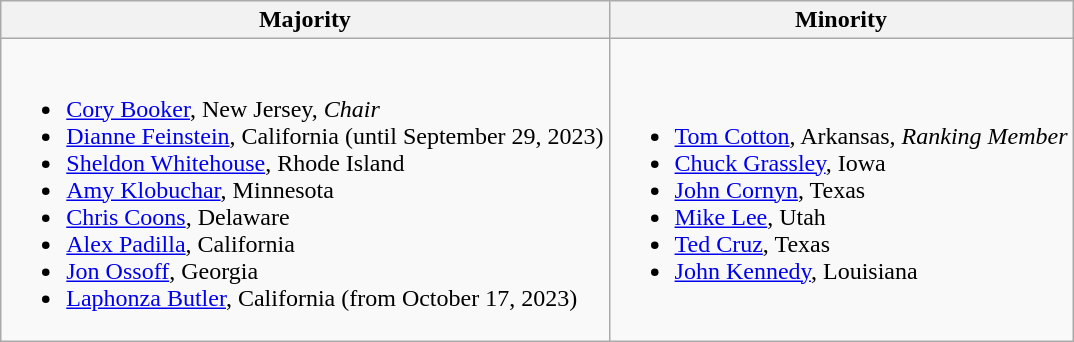<table class=wikitable>
<tr>
<th>Majority</th>
<th>Minority</th>
</tr>
<tr>
<td><br><ul><li><a href='#'>Cory Booker</a>, New Jersey, <em>Chair</em></li><li><a href='#'>Dianne Feinstein</a>, California (until September 29, 2023)</li><li><a href='#'>Sheldon Whitehouse</a>, Rhode Island</li><li><a href='#'>Amy Klobuchar</a>, Minnesota</li><li><a href='#'>Chris Coons</a>, Delaware</li><li><a href='#'>Alex Padilla</a>, California</li><li><a href='#'>Jon Ossoff</a>, Georgia</li><li><a href='#'>Laphonza Butler</a>, California (from October 17, 2023)</li></ul></td>
<td><br><ul><li><a href='#'>Tom Cotton</a>, Arkansas, <em>Ranking Member</em></li><li><a href='#'>Chuck Grassley</a>, Iowa</li><li><a href='#'>John Cornyn</a>, Texas</li><li><a href='#'>Mike Lee</a>, Utah</li><li><a href='#'>Ted Cruz</a>, Texas</li><li><a href='#'>John Kennedy</a>, Louisiana</li></ul></td>
</tr>
</table>
